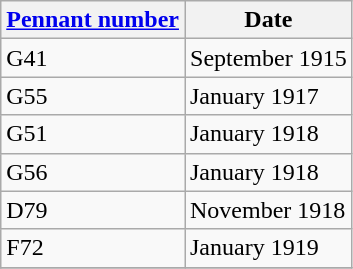<table class="wikitable" style="text-align:left">
<tr>
<th><a href='#'>Pennant number</a></th>
<th>Date</th>
</tr>
<tr>
<td>G41</td>
<td>September 1915</td>
</tr>
<tr>
<td>G55</td>
<td>January 1917</td>
</tr>
<tr>
<td>G51</td>
<td>January 1918</td>
</tr>
<tr>
<td>G56</td>
<td>January 1918</td>
</tr>
<tr>
<td>D79</td>
<td>November 1918</td>
</tr>
<tr>
<td>F72</td>
<td>January 1919</td>
</tr>
<tr>
</tr>
</table>
